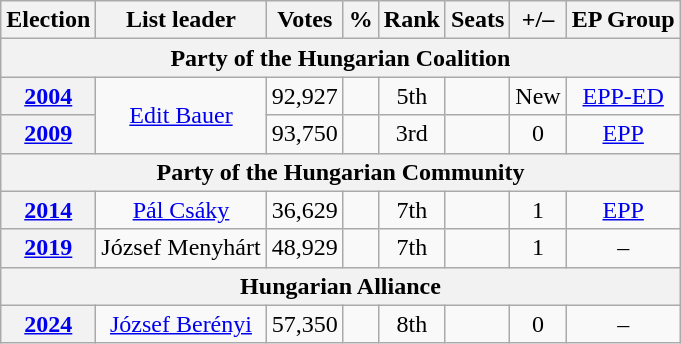<table class=wikitable style=text-align:center>
<tr>
<th>Election</th>
<th>List leader</th>
<th>Votes</th>
<th>%</th>
<th>Rank</th>
<th>Seats</th>
<th>+/–</th>
<th>EP Group</th>
</tr>
<tr>
<th colspan=8 align=center>Party of the Hungarian Coalition</th>
</tr>
<tr>
<th><a href='#'>2004</a></th>
<td rowspan="2"><a href='#'>Edit Bauer</a></td>
<td>92,927</td>
<td></td>
<td>5th</td>
<td></td>
<td>New</td>
<td><a href='#'>EPP-ED</a></td>
</tr>
<tr>
<th><a href='#'>2009</a></th>
<td>93,750</td>
<td></td>
<td>3rd</td>
<td></td>
<td> 0</td>
<td><a href='#'>EPP</a></td>
</tr>
<tr>
<th colspan=8 align=center>Party of the Hungarian Community</th>
</tr>
<tr>
<th><a href='#'>2014</a></th>
<td><a href='#'>Pál Csáky</a></td>
<td>36,629</td>
<td></td>
<td>7th</td>
<td></td>
<td> 1</td>
<td><a href='#'>EPP</a></td>
</tr>
<tr>
<th><a href='#'>2019</a></th>
<td>József Menyhárt</td>
<td>48,929</td>
<td></td>
<td>7th</td>
<td></td>
<td> 1</td>
<td>–</td>
</tr>
<tr>
<th colspan=8 align=center>Hungarian Alliance</th>
</tr>
<tr>
<th><a href='#'>2024</a></th>
<td><a href='#'>József Berényi</a></td>
<td>57,350</td>
<td></td>
<td>8th</td>
<td></td>
<td> 0</td>
<td>–</td>
</tr>
</table>
